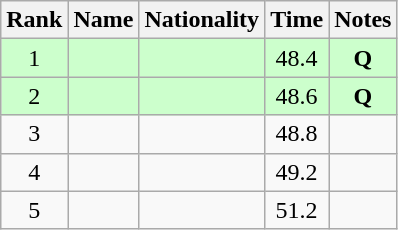<table class="wikitable sortable" style="text-align:center">
<tr>
<th>Rank</th>
<th>Name</th>
<th>Nationality</th>
<th>Time</th>
<th>Notes</th>
</tr>
<tr bgcolor=ccffcc>
<td>1</td>
<td align=left></td>
<td align=left></td>
<td>48.4</td>
<td><strong>Q</strong></td>
</tr>
<tr bgcolor=ccffcc>
<td>2</td>
<td align=left></td>
<td align=left></td>
<td>48.6</td>
<td><strong>Q</strong></td>
</tr>
<tr>
<td>3</td>
<td align=left></td>
<td align=left></td>
<td>48.8</td>
<td></td>
</tr>
<tr>
<td>4</td>
<td align=left></td>
<td align=left></td>
<td>49.2</td>
<td></td>
</tr>
<tr>
<td>5</td>
<td align=left></td>
<td align=left></td>
<td>51.2</td>
<td></td>
</tr>
</table>
